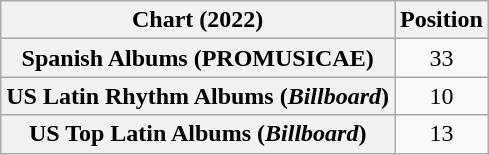<table class="wikitable sortable plainrowheaders" style="text-align:center">
<tr>
<th scope="col">Chart (2022)</th>
<th scope="col">Position</th>
</tr>
<tr>
<th scope="row">Spanish Albums (PROMUSICAE)</th>
<td>33</td>
</tr>
<tr>
<th scope="row">US Latin Rhythm Albums (<em>Billboard</em>)</th>
<td>10</td>
</tr>
<tr>
<th scope="row">US Top Latin Albums (<em>Billboard</em>)</th>
<td>13</td>
</tr>
</table>
